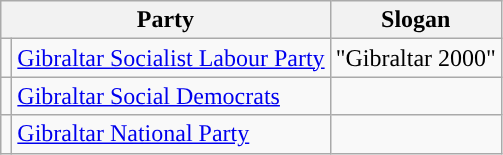<table class=wikitable>
<tr>
<th colspan=2>Party</th>
<th>Slogan</th>
</tr>
<tr>
<td></td>
<td><a href='#'>Gibraltar Socialist Labour Party</a></td>
<td>"Gibraltar 2000"</td>
</tr>
<tr>
<td></td>
<td><a href='#'>Gibraltar Social Democrats</a></td>
<td></td>
</tr>
<tr>
<td></td>
<td><a href='#'>Gibraltar National Party</a></td>
<td></td>
</tr>
</table>
